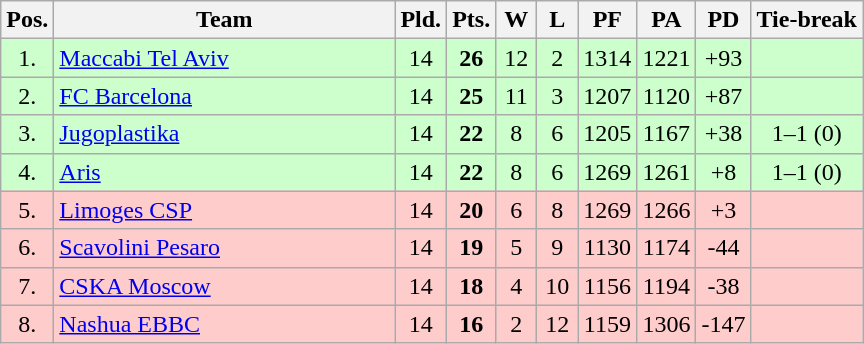<table class="wikitable" style="text-align:center">
<tr>
<th width=15>Pos.</th>
<th width=220>Team</th>
<th width=20>Pld.</th>
<th width=20>Pts.</th>
<th width=20>W</th>
<th width=20>L</th>
<th width=20>PF</th>
<th width=20>PA</th>
<th width=20>PD</th>
<th>Tie-break</th>
</tr>
<tr style="background: #ccffcc;">
<td>1.</td>
<td align=left> <a href='#'>Maccabi Tel Aviv</a></td>
<td>14</td>
<td><strong>26</strong></td>
<td>12</td>
<td>2</td>
<td>1314</td>
<td>1221</td>
<td>+93</td>
<td></td>
</tr>
<tr style="background: #ccffcc;">
<td>2.</td>
<td align=left> <a href='#'>FC Barcelona</a></td>
<td>14</td>
<td><strong>25</strong></td>
<td>11</td>
<td>3</td>
<td>1207</td>
<td>1120</td>
<td>+87</td>
<td></td>
</tr>
<tr style="background: #ccffcc;">
<td>3.</td>
<td align=left> <a href='#'>Jugoplastika</a></td>
<td>14</td>
<td><strong>22</strong></td>
<td>8</td>
<td>6</td>
<td>1205</td>
<td>1167</td>
<td>+38</td>
<td>1–1 (0)</td>
</tr>
<tr style="background: #ccffcc;">
<td>4.</td>
<td align=left> <a href='#'>Aris</a></td>
<td>14</td>
<td><strong>22</strong></td>
<td>8</td>
<td>6</td>
<td>1269</td>
<td>1261</td>
<td>+8</td>
<td>1–1 (0)</td>
</tr>
<tr style="background:#ffcccc;">
<td>5.</td>
<td align=left> <a href='#'>Limoges CSP</a></td>
<td>14</td>
<td><strong>20</strong></td>
<td>6</td>
<td>8</td>
<td>1269</td>
<td>1266</td>
<td>+3</td>
<td></td>
</tr>
<tr style="background:#ffcccc;">
<td>6.</td>
<td align=left> <a href='#'>Scavolini Pesaro</a></td>
<td>14</td>
<td><strong>19</strong></td>
<td>5</td>
<td>9</td>
<td>1130</td>
<td>1174</td>
<td>-44</td>
<td></td>
</tr>
<tr style="background:#ffcccc;">
<td>7.</td>
<td align=left> <a href='#'>CSKA Moscow</a></td>
<td>14</td>
<td><strong>18</strong></td>
<td>4</td>
<td>10</td>
<td>1156</td>
<td>1194</td>
<td>-38</td>
<td></td>
</tr>
<tr style="background:#ffcccc;">
<td>8.</td>
<td align=left> <a href='#'>Nashua EBBC</a></td>
<td>14</td>
<td><strong>16</strong></td>
<td>2</td>
<td>12</td>
<td>1159</td>
<td>1306</td>
<td>-147</td>
<td></td>
</tr>
</table>
